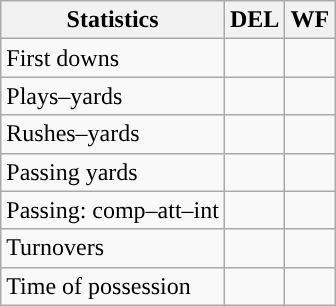<table class="wikitable" style="float:left">
<tr>
<th>Statistics</th>
<th>DEL</th>
<th>WF</th>
</tr>
<tr>
<td>First downs</td>
<td></td>
<td></td>
</tr>
<tr>
<td>Plays–yards</td>
<td></td>
<td></td>
</tr>
<tr>
<td>Rushes–yards</td>
<td></td>
<td></td>
</tr>
<tr>
<td>Passing yards</td>
<td></td>
<td></td>
</tr>
<tr>
<td>Passing: comp–att–int</td>
<td></td>
<td></td>
</tr>
<tr>
<td>Turnovers</td>
<td></td>
<td></td>
</tr>
<tr>
<td>Time of possession</td>
<td></td>
<td></td>
</tr>
</table>
